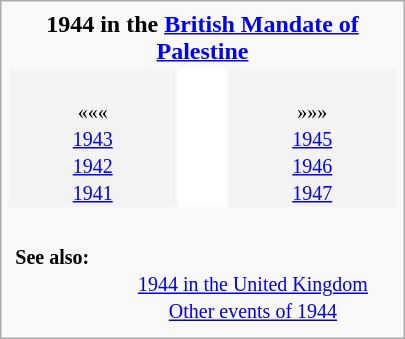<table class="infobox" style="text-align: center; width: 270px">
<tr>
<td align="center" colspan="3"><strong>1944 in the <a href='#'>British Mandate of Palestine</a></strong></td>
</tr>
<tr>
<td style="background-color: #f3f3f3"><br><small>«««<br><a href='#'>1943</a><br><a href='#'>1942</a><br><a href='#'>1941</a></small></td>
<td style="background: white" align="center"><br><table style="background: inherit">
<tr valign="top">
<td align="center"><br><div><br></div></td>
</tr>
</table>
</td>
<td style="background-color: #f3f3f3"><br><small>»»»<br><a href='#'>1945</a><br><a href='#'>1946</a><br><a href='#'>1947</a></small></td>
</tr>
<tr valign="top">
<td colspan="3"><br><table style="width: 100%; border-width: 0; margin: 0; padding: 0; border-collapse: yes">
<tr valign="top">
<th style="text-align: left"><small><strong>See also:</strong></small></th>
<td></td>
<td><br><small><a href='#'>1944 in the United Kingdom</a><br><a href='#'>Other events of 1944</a></small></td>
</tr>
</table>
</td>
</tr>
</table>
